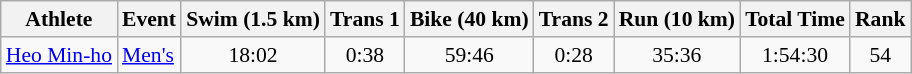<table class="wikitable" style="font-size:90%">
<tr>
<th>Athlete</th>
<th>Event</th>
<th>Swim (1.5 km)</th>
<th>Trans 1</th>
<th>Bike (40 km)</th>
<th>Trans 2</th>
<th>Run (10 km)</th>
<th>Total Time</th>
<th>Rank</th>
</tr>
<tr align=center>
<td align=left><a href='#'>Heo Min-ho</a></td>
<td align=left><a href='#'>Men's</a></td>
<td>18:02</td>
<td>0:38</td>
<td>59:46</td>
<td>0:28</td>
<td>35:36</td>
<td>1:54:30</td>
<td>54</td>
</tr>
</table>
